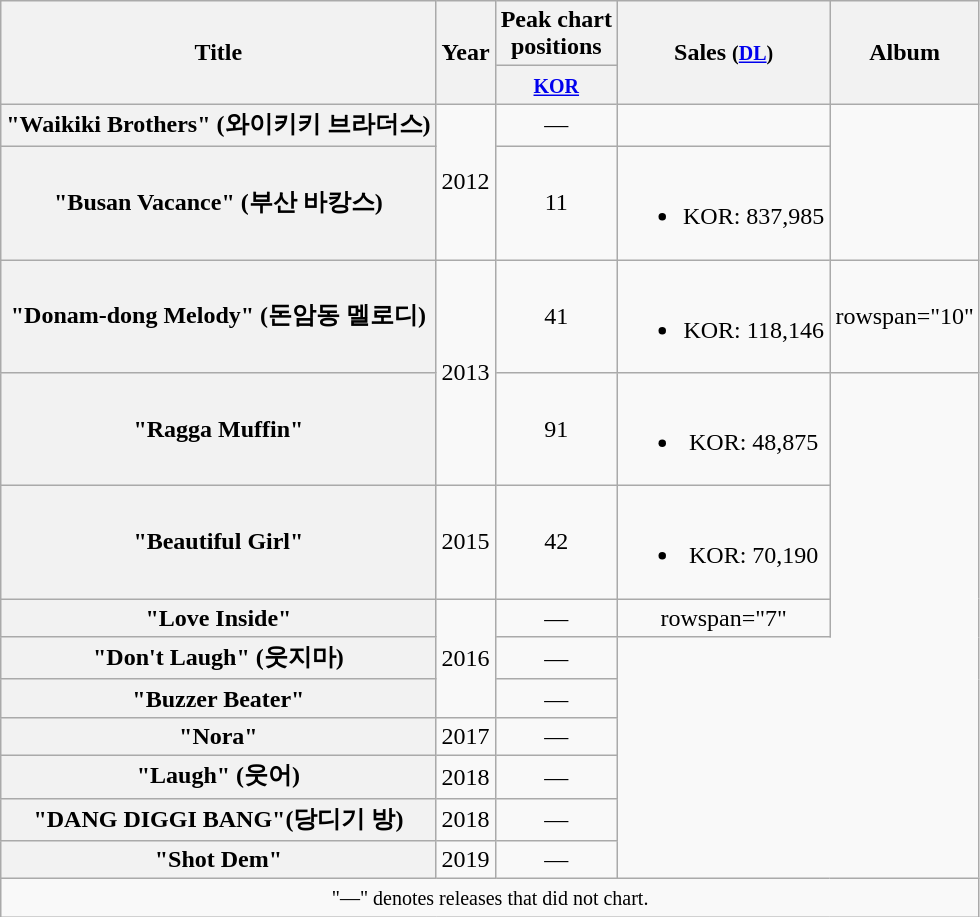<table class="wikitable plainrowheaders" style="text-align:center;">
<tr>
<th scope="col" rowspan="2">Title</th>
<th scope="col" rowspan="2">Year</th>
<th scope="col" colspan="1">Peak chart <br> positions</th>
<th scope="col" rowspan="2">Sales <small>(<a href='#'>DL</a>)</small></th>
<th scope="col" rowspan="2">Album</th>
</tr>
<tr>
<th><small><a href='#'>KOR</a></small><br></th>
</tr>
<tr>
<th scope="row">"Waikiki Brothers" (와이키키 브라더스)</th>
<td rowspan="2">2012</td>
<td>—</td>
<td></td>
<td rowspan="2"><em></em></td>
</tr>
<tr>
<th scope="row">"Busan Vacance" (부산 바캉스)</th>
<td>11</td>
<td><br><ul><li>KOR: 837,985</li></ul></td>
</tr>
<tr>
<th scope="row">"Donam-dong Melody" (돈암동 멜로디)</th>
<td rowspan="2">2013</td>
<td>41</td>
<td><br><ul><li>KOR: 118,146</li></ul></td>
<td>rowspan="10" </td>
</tr>
<tr>
<th scope="row">"Ragga Muffin"</th>
<td>91</td>
<td><br><ul><li>KOR: 48,875</li></ul></td>
</tr>
<tr>
<th scope="row">"Beautiful Girl"<br></th>
<td>2015</td>
<td>42</td>
<td><br><ul><li>KOR: 70,190</li></ul></td>
</tr>
<tr>
<th scope="row">"Love Inside"<br></th>
<td rowspan="3">2016</td>
<td>—</td>
<td>rowspan="7" </td>
</tr>
<tr>
<th scope="row">"Don't Laugh" (웃지마)<br></th>
<td>—</td>
</tr>
<tr>
<th scope="row">"Buzzer Beater"<br></th>
<td>—</td>
</tr>
<tr>
<th scope="row">"Nora"<br></th>
<td>2017</td>
<td>—</td>
</tr>
<tr>
<th scope="row">"Laugh" (웃어)</th>
<td>2018</td>
<td>—</td>
</tr>
<tr>
<th scope="row">"DANG DIGGI BANG"(당디기 방)<br></th>
<td>2018</td>
<td>—</td>
</tr>
<tr>
<th scope="row">"Shot Dem"<br></th>
<td>2019</td>
<td>—</td>
</tr>
<tr>
<td colspan="5"><small>"—" denotes releases that did not chart.</small></td>
</tr>
</table>
